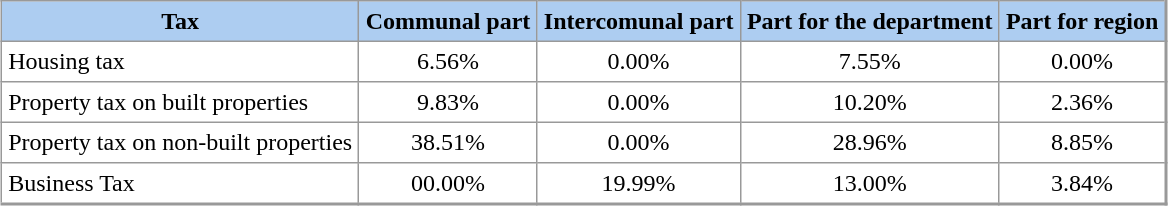<table align="center" rules="all" cellspacing="0" cellpadding="4" style="border: 1px solid #999; border-right: 2px solid #999; border-bottom:2px solid #999; background: #FFFFFF">
<tr style="background: #adcdf1">
<th>Tax</th>
<th>Communal part</th>
<th>Intercomunal part</th>
<th>Part for the department</th>
<th>Part for region</th>
</tr>
<tr>
<td>Housing tax</td>
<td align=center>6.56%</td>
<td align=center>0.00%</td>
<td align=center>7.55%</td>
<td align=center>0.00%</td>
</tr>
<tr>
<td>Property tax on built properties</td>
<td align=center>9.83%</td>
<td align=center>0.00%</td>
<td align=center>10.20%</td>
<td align=center>2.36%</td>
</tr>
<tr>
<td>Property tax on non-built properties</td>
<td align=center>38.51%</td>
<td align=center>0.00%</td>
<td align=center>28.96%</td>
<td align=center>8.85%</td>
</tr>
<tr>
<td>Business Tax</td>
<td align=center>00.00%</td>
<td align=center>19.99%</td>
<td align=center>13.00%</td>
<td align=center>3.84%</td>
</tr>
</table>
